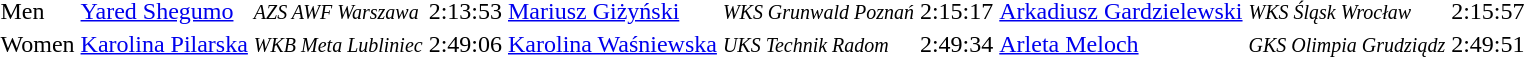<table>
<tr>
<td>Men</td>
<td><a href='#'>Yared Shegumo</a></td>
<td><small><em>AZS AWF Warszawa</em></small></td>
<td>2:13:53</td>
<td><a href='#'>Mariusz Giżyński</a></td>
<td><small><em>WKS Grunwald Poznań</em></small></td>
<td>2:15:17</td>
<td><a href='#'>Arkadiusz Gardzielewski</a></td>
<td><small><em>WKS Śląsk Wrocław</em></small></td>
<td>2:15:57</td>
</tr>
<tr>
<td>Women</td>
<td><a href='#'>Karolina Pilarska</a></td>
<td><small><em>WKB Meta Lubliniec</em></small></td>
<td>2:49:06</td>
<td><a href='#'>Karolina Waśniewska</a></td>
<td><small><em>UKS Technik Radom</em></small></td>
<td>2:49:34</td>
<td><a href='#'>Arleta Meloch</a></td>
<td><small><em>GKS Olimpia Grudziądz</em></small></td>
<td>2:49:51</td>
</tr>
</table>
